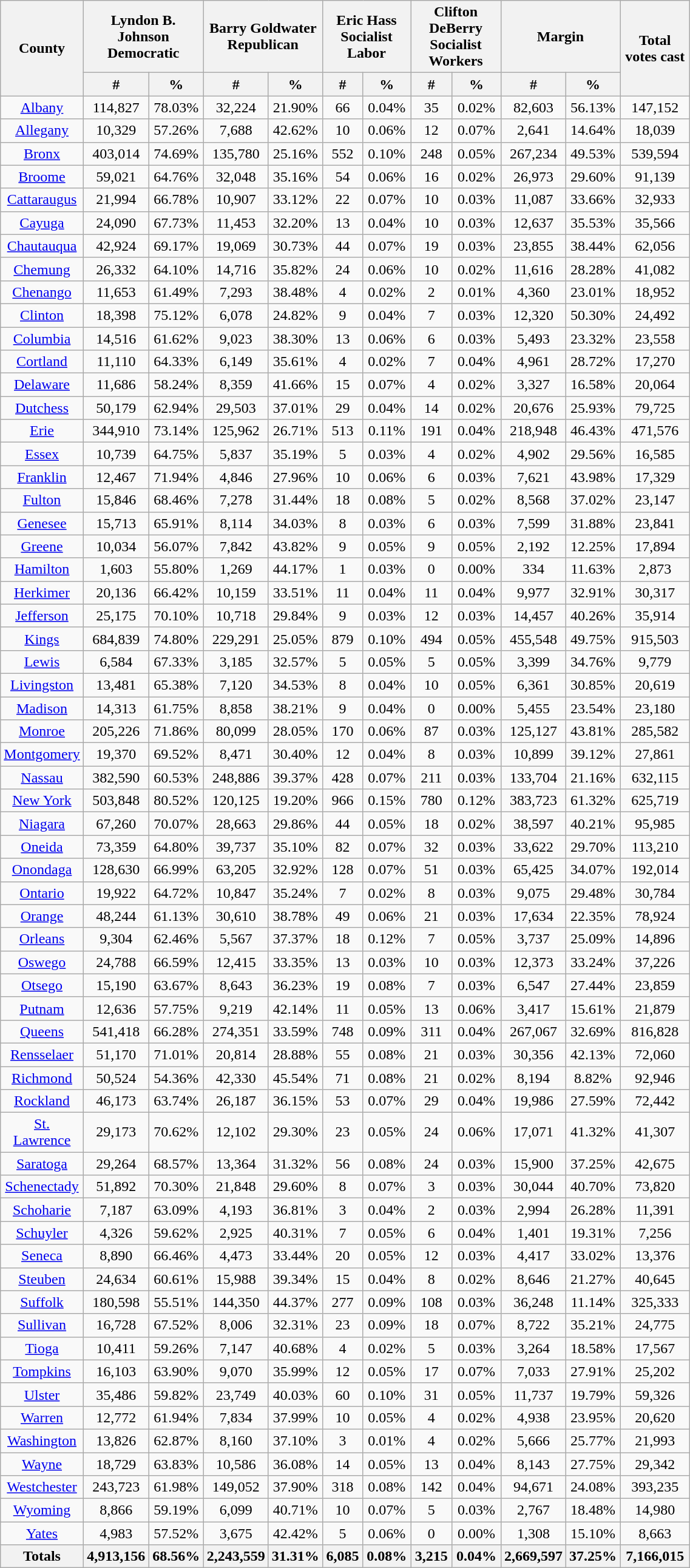<table width="60%" class="wikitable sortable" style="text-align:center">
<tr>
<th style="text-align:center;" rowspan="2">County</th>
<th style="text-align:center;" colspan="2">Lyndon B. Johnson<br>Democratic</th>
<th style="text-align:center;" colspan="2">Barry Goldwater<br>Republican</th>
<th style="text-align:center;" colspan="2">Eric Hass<br>Socialist Labor</th>
<th style="text-align:center;" colspan="2">Clifton DeBerry<br>Socialist Workers</th>
<th style="text-align:center;" colspan="2">Margin</th>
<th style="text-align:center;" rowspan="2">Total votes cast</th>
</tr>
<tr>
<th style="text-align:center;" data-sort-type="number">#</th>
<th style="text-align:center;" data-sort-type="number">%</th>
<th style="text-align:center;" data-sort-type="number">#</th>
<th style="text-align:center;" data-sort-type="number">%</th>
<th style="text-align:center;" data-sort-type="number">#</th>
<th style="text-align:center;" data-sort-type="number">%</th>
<th style="text-align:center;" data-sort-type="number">#</th>
<th style="text-align:center;" data-sort-type="number">%</th>
<th style="text-align:center;" data-sort-type="number">#</th>
<th style="text-align:center;" data-sort-type="number">%</th>
</tr>
<tr style="text-align:center;">
<td><a href='#'>Albany</a></td>
<td>114,827</td>
<td>78.03%</td>
<td>32,224</td>
<td>21.90%</td>
<td>66</td>
<td>0.04%</td>
<td>35</td>
<td>0.02%</td>
<td>82,603</td>
<td>56.13%</td>
<td>147,152</td>
</tr>
<tr style="text-align:center;">
<td><a href='#'>Allegany</a></td>
<td>10,329</td>
<td>57.26%</td>
<td>7,688</td>
<td>42.62%</td>
<td>10</td>
<td>0.06%</td>
<td>12</td>
<td>0.07%</td>
<td>2,641</td>
<td>14.64%</td>
<td>18,039</td>
</tr>
<tr style="text-align:center;">
<td><a href='#'>Bronx</a></td>
<td>403,014</td>
<td>74.69%</td>
<td>135,780</td>
<td>25.16%</td>
<td>552</td>
<td>0.10%</td>
<td>248</td>
<td>0.05%</td>
<td>267,234</td>
<td>49.53%</td>
<td>539,594</td>
</tr>
<tr style="text-align:center;">
<td><a href='#'>Broome</a></td>
<td>59,021</td>
<td>64.76%</td>
<td>32,048</td>
<td>35.16%</td>
<td>54</td>
<td>0.06%</td>
<td>16</td>
<td>0.02%</td>
<td>26,973</td>
<td>29.60%</td>
<td>91,139</td>
</tr>
<tr style="text-align:center;">
<td><a href='#'>Cattaraugus</a></td>
<td>21,994</td>
<td>66.78%</td>
<td>10,907</td>
<td>33.12%</td>
<td>22</td>
<td>0.07%</td>
<td>10</td>
<td>0.03%</td>
<td>11,087</td>
<td>33.66%</td>
<td>32,933</td>
</tr>
<tr style="text-align:center;">
<td><a href='#'>Cayuga</a></td>
<td>24,090</td>
<td>67.73%</td>
<td>11,453</td>
<td>32.20%</td>
<td>13</td>
<td>0.04%</td>
<td>10</td>
<td>0.03%</td>
<td>12,637</td>
<td>35.53%</td>
<td>35,566</td>
</tr>
<tr style="text-align:center;">
<td><a href='#'>Chautauqua</a></td>
<td>42,924</td>
<td>69.17%</td>
<td>19,069</td>
<td>30.73%</td>
<td>44</td>
<td>0.07%</td>
<td>19</td>
<td>0.03%</td>
<td>23,855</td>
<td>38.44%</td>
<td>62,056</td>
</tr>
<tr style="text-align:center;">
<td><a href='#'>Chemung</a></td>
<td>26,332</td>
<td>64.10%</td>
<td>14,716</td>
<td>35.82%</td>
<td>24</td>
<td>0.06%</td>
<td>10</td>
<td>0.02%</td>
<td>11,616</td>
<td>28.28%</td>
<td>41,082</td>
</tr>
<tr style="text-align:center;">
<td><a href='#'>Chenango</a></td>
<td>11,653</td>
<td>61.49%</td>
<td>7,293</td>
<td>38.48%</td>
<td>4</td>
<td>0.02%</td>
<td>2</td>
<td>0.01%</td>
<td>4,360</td>
<td>23.01%</td>
<td>18,952</td>
</tr>
<tr style="text-align:center;">
<td><a href='#'>Clinton</a></td>
<td>18,398</td>
<td>75.12%</td>
<td>6,078</td>
<td>24.82%</td>
<td>9</td>
<td>0.04%</td>
<td>7</td>
<td>0.03%</td>
<td>12,320</td>
<td>50.30%</td>
<td>24,492</td>
</tr>
<tr style="text-align:center;">
<td><a href='#'>Columbia</a></td>
<td>14,516</td>
<td>61.62%</td>
<td>9,023</td>
<td>38.30%</td>
<td>13</td>
<td>0.06%</td>
<td>6</td>
<td>0.03%</td>
<td>5,493</td>
<td>23.32%</td>
<td>23,558</td>
</tr>
<tr style="text-align:center;">
<td><a href='#'>Cortland</a></td>
<td>11,110</td>
<td>64.33%</td>
<td>6,149</td>
<td>35.61%</td>
<td>4</td>
<td>0.02%</td>
<td>7</td>
<td>0.04%</td>
<td>4,961</td>
<td>28.72%</td>
<td>17,270</td>
</tr>
<tr style="text-align:center;">
<td><a href='#'>Delaware</a></td>
<td>11,686</td>
<td>58.24%</td>
<td>8,359</td>
<td>41.66%</td>
<td>15</td>
<td>0.07%</td>
<td>4</td>
<td>0.02%</td>
<td>3,327</td>
<td>16.58%</td>
<td>20,064</td>
</tr>
<tr style="text-align:center;">
<td><a href='#'>Dutchess</a></td>
<td>50,179</td>
<td>62.94%</td>
<td>29,503</td>
<td>37.01%</td>
<td>29</td>
<td>0.04%</td>
<td>14</td>
<td>0.02%</td>
<td>20,676</td>
<td>25.93%</td>
<td>79,725</td>
</tr>
<tr style="text-align:center;">
<td><a href='#'>Erie</a></td>
<td>344,910</td>
<td>73.14%</td>
<td>125,962</td>
<td>26.71%</td>
<td>513</td>
<td>0.11%</td>
<td>191</td>
<td>0.04%</td>
<td>218,948</td>
<td>46.43%</td>
<td>471,576</td>
</tr>
<tr style="text-align:center;">
<td><a href='#'>Essex</a></td>
<td>10,739</td>
<td>64.75%</td>
<td>5,837</td>
<td>35.19%</td>
<td>5</td>
<td>0.03%</td>
<td>4</td>
<td>0.02%</td>
<td>4,902</td>
<td>29.56%</td>
<td>16,585</td>
</tr>
<tr style="text-align:center;">
<td><a href='#'>Franklin</a></td>
<td>12,467</td>
<td>71.94%</td>
<td>4,846</td>
<td>27.96%</td>
<td>10</td>
<td>0.06%</td>
<td>6</td>
<td>0.03%</td>
<td>7,621</td>
<td>43.98%</td>
<td>17,329</td>
</tr>
<tr style="text-align:center;">
<td><a href='#'>Fulton</a></td>
<td>15,846</td>
<td>68.46%</td>
<td>7,278</td>
<td>31.44%</td>
<td>18</td>
<td>0.08%</td>
<td>5</td>
<td>0.02%</td>
<td>8,568</td>
<td>37.02%</td>
<td>23,147</td>
</tr>
<tr style="text-align:center;">
<td><a href='#'>Genesee</a></td>
<td>15,713</td>
<td>65.91%</td>
<td>8,114</td>
<td>34.03%</td>
<td>8</td>
<td>0.03%</td>
<td>6</td>
<td>0.03%</td>
<td>7,599</td>
<td>31.88%</td>
<td>23,841</td>
</tr>
<tr style="text-align:center;">
<td><a href='#'>Greene</a></td>
<td>10,034</td>
<td>56.07%</td>
<td>7,842</td>
<td>43.82%</td>
<td>9</td>
<td>0.05%</td>
<td>9</td>
<td>0.05%</td>
<td>2,192</td>
<td>12.25%</td>
<td>17,894</td>
</tr>
<tr style="text-align:center;">
<td><a href='#'>Hamilton</a></td>
<td>1,603</td>
<td>55.80%</td>
<td>1,269</td>
<td>44.17%</td>
<td>1</td>
<td>0.03%</td>
<td>0</td>
<td>0.00%</td>
<td>334</td>
<td>11.63%</td>
<td>2,873</td>
</tr>
<tr style="text-align:center;">
<td><a href='#'>Herkimer</a></td>
<td>20,136</td>
<td>66.42%</td>
<td>10,159</td>
<td>33.51%</td>
<td>11</td>
<td>0.04%</td>
<td>11</td>
<td>0.04%</td>
<td>9,977</td>
<td>32.91%</td>
<td>30,317</td>
</tr>
<tr style="text-align:center;">
<td><a href='#'>Jefferson</a></td>
<td>25,175</td>
<td>70.10%</td>
<td>10,718</td>
<td>29.84%</td>
<td>9</td>
<td>0.03%</td>
<td>12</td>
<td>0.03%</td>
<td>14,457</td>
<td>40.26%</td>
<td>35,914</td>
</tr>
<tr style="text-align:center;">
<td><a href='#'>Kings</a></td>
<td>684,839</td>
<td>74.80%</td>
<td>229,291</td>
<td>25.05%</td>
<td>879</td>
<td>0.10%</td>
<td>494</td>
<td>0.05%</td>
<td>455,548</td>
<td>49.75%</td>
<td>915,503</td>
</tr>
<tr style="text-align:center;">
<td><a href='#'>Lewis</a></td>
<td>6,584</td>
<td>67.33%</td>
<td>3,185</td>
<td>32.57%</td>
<td>5</td>
<td>0.05%</td>
<td>5</td>
<td>0.05%</td>
<td>3,399</td>
<td>34.76%</td>
<td>9,779</td>
</tr>
<tr style="text-align:center;">
<td><a href='#'>Livingston</a></td>
<td>13,481</td>
<td>65.38%</td>
<td>7,120</td>
<td>34.53%</td>
<td>8</td>
<td>0.04%</td>
<td>10</td>
<td>0.05%</td>
<td>6,361</td>
<td>30.85%</td>
<td>20,619</td>
</tr>
<tr style="text-align:center;">
<td><a href='#'>Madison</a></td>
<td>14,313</td>
<td>61.75%</td>
<td>8,858</td>
<td>38.21%</td>
<td>9</td>
<td>0.04%</td>
<td>0</td>
<td>0.00%</td>
<td>5,455</td>
<td>23.54%</td>
<td>23,180</td>
</tr>
<tr style="text-align:center;">
<td><a href='#'>Monroe</a></td>
<td>205,226</td>
<td>71.86%</td>
<td>80,099</td>
<td>28.05%</td>
<td>170</td>
<td>0.06%</td>
<td>87</td>
<td>0.03%</td>
<td>125,127</td>
<td>43.81%</td>
<td>285,582</td>
</tr>
<tr style="text-align:center;">
<td><a href='#'>Montgomery</a></td>
<td>19,370</td>
<td>69.52%</td>
<td>8,471</td>
<td>30.40%</td>
<td>12</td>
<td>0.04%</td>
<td>8</td>
<td>0.03%</td>
<td>10,899</td>
<td>39.12%</td>
<td>27,861</td>
</tr>
<tr style="text-align:center;">
<td><a href='#'>Nassau</a></td>
<td>382,590</td>
<td>60.53%</td>
<td>248,886</td>
<td>39.37%</td>
<td>428</td>
<td>0.07%</td>
<td>211</td>
<td>0.03%</td>
<td>133,704</td>
<td>21.16%</td>
<td>632,115</td>
</tr>
<tr style="text-align:center;">
<td><a href='#'>New York</a></td>
<td>503,848</td>
<td>80.52%</td>
<td>120,125</td>
<td>19.20%</td>
<td>966</td>
<td>0.15%</td>
<td>780</td>
<td>0.12%</td>
<td>383,723</td>
<td>61.32%</td>
<td>625,719</td>
</tr>
<tr style="text-align:center;">
<td><a href='#'>Niagara</a></td>
<td>67,260</td>
<td>70.07%</td>
<td>28,663</td>
<td>29.86%</td>
<td>44</td>
<td>0.05%</td>
<td>18</td>
<td>0.02%</td>
<td>38,597</td>
<td>40.21%</td>
<td>95,985</td>
</tr>
<tr style="text-align:center;">
<td><a href='#'>Oneida</a></td>
<td>73,359</td>
<td>64.80%</td>
<td>39,737</td>
<td>35.10%</td>
<td>82</td>
<td>0.07%</td>
<td>32</td>
<td>0.03%</td>
<td>33,622</td>
<td>29.70%</td>
<td>113,210</td>
</tr>
<tr style="text-align:center;">
<td><a href='#'>Onondaga</a></td>
<td>128,630</td>
<td>66.99%</td>
<td>63,205</td>
<td>32.92%</td>
<td>128</td>
<td>0.07%</td>
<td>51</td>
<td>0.03%</td>
<td>65,425</td>
<td>34.07%</td>
<td>192,014</td>
</tr>
<tr style="text-align:center;">
<td><a href='#'>Ontario</a></td>
<td>19,922</td>
<td>64.72%</td>
<td>10,847</td>
<td>35.24%</td>
<td>7</td>
<td>0.02%</td>
<td>8</td>
<td>0.03%</td>
<td>9,075</td>
<td>29.48%</td>
<td>30,784</td>
</tr>
<tr style="text-align:center;">
<td><a href='#'>Orange</a></td>
<td>48,244</td>
<td>61.13%</td>
<td>30,610</td>
<td>38.78%</td>
<td>49</td>
<td>0.06%</td>
<td>21</td>
<td>0.03%</td>
<td>17,634</td>
<td>22.35%</td>
<td>78,924</td>
</tr>
<tr style="text-align:center;">
<td><a href='#'>Orleans</a></td>
<td>9,304</td>
<td>62.46%</td>
<td>5,567</td>
<td>37.37%</td>
<td>18</td>
<td>0.12%</td>
<td>7</td>
<td>0.05%</td>
<td>3,737</td>
<td>25.09%</td>
<td>14,896</td>
</tr>
<tr style="text-align:center;">
<td><a href='#'>Oswego</a></td>
<td>24,788</td>
<td>66.59%</td>
<td>12,415</td>
<td>33.35%</td>
<td>13</td>
<td>0.03%</td>
<td>10</td>
<td>0.03%</td>
<td>12,373</td>
<td>33.24%</td>
<td>37,226</td>
</tr>
<tr style="text-align:center;">
<td><a href='#'>Otsego</a></td>
<td>15,190</td>
<td>63.67%</td>
<td>8,643</td>
<td>36.23%</td>
<td>19</td>
<td>0.08%</td>
<td>7</td>
<td>0.03%</td>
<td>6,547</td>
<td>27.44%</td>
<td>23,859</td>
</tr>
<tr style="text-align:center;">
<td><a href='#'>Putnam</a></td>
<td>12,636</td>
<td>57.75%</td>
<td>9,219</td>
<td>42.14%</td>
<td>11</td>
<td>0.05%</td>
<td>13</td>
<td>0.06%</td>
<td>3,417</td>
<td>15.61%</td>
<td>21,879</td>
</tr>
<tr style="text-align:center;">
<td><a href='#'>Queens</a></td>
<td>541,418</td>
<td>66.28%</td>
<td>274,351</td>
<td>33.59%</td>
<td>748</td>
<td>0.09%</td>
<td>311</td>
<td>0.04%</td>
<td>267,067</td>
<td>32.69%</td>
<td>816,828</td>
</tr>
<tr style="text-align:center;">
<td><a href='#'>Rensselaer</a></td>
<td>51,170</td>
<td>71.01%</td>
<td>20,814</td>
<td>28.88%</td>
<td>55</td>
<td>0.08%</td>
<td>21</td>
<td>0.03%</td>
<td>30,356</td>
<td>42.13%</td>
<td>72,060</td>
</tr>
<tr style="text-align:center;">
<td><a href='#'>Richmond</a></td>
<td>50,524</td>
<td>54.36%</td>
<td>42,330</td>
<td>45.54%</td>
<td>71</td>
<td>0.08%</td>
<td>21</td>
<td>0.02%</td>
<td>8,194</td>
<td>8.82%</td>
<td>92,946</td>
</tr>
<tr style="text-align:center;">
<td><a href='#'>Rockland</a></td>
<td>46,173</td>
<td>63.74%</td>
<td>26,187</td>
<td>36.15%</td>
<td>53</td>
<td>0.07%</td>
<td>29</td>
<td>0.04%</td>
<td>19,986</td>
<td>27.59%</td>
<td>72,442</td>
</tr>
<tr style="text-align:center;">
<td><a href='#'>St. Lawrence</a></td>
<td>29,173</td>
<td>70.62%</td>
<td>12,102</td>
<td>29.30%</td>
<td>23</td>
<td>0.05%</td>
<td>24</td>
<td>0.06%</td>
<td>17,071</td>
<td>41.32%</td>
<td>41,307</td>
</tr>
<tr style="text-align:center;">
<td><a href='#'>Saratoga</a></td>
<td>29,264</td>
<td>68.57%</td>
<td>13,364</td>
<td>31.32%</td>
<td>56</td>
<td>0.08%</td>
<td>24</td>
<td>0.03%</td>
<td>15,900</td>
<td>37.25%</td>
<td>42,675</td>
</tr>
<tr style="text-align:center;">
<td><a href='#'>Schenectady</a></td>
<td>51,892</td>
<td>70.30%</td>
<td>21,848</td>
<td>29.60%</td>
<td>8</td>
<td>0.07%</td>
<td>3</td>
<td>0.03%</td>
<td>30,044</td>
<td>40.70%</td>
<td>73,820</td>
</tr>
<tr style="text-align:center;">
<td><a href='#'>Schoharie</a></td>
<td>7,187</td>
<td>63.09%</td>
<td>4,193</td>
<td>36.81%</td>
<td>3</td>
<td>0.04%</td>
<td>2</td>
<td>0.03%</td>
<td>2,994</td>
<td>26.28%</td>
<td>11,391</td>
</tr>
<tr style="text-align:center;">
<td><a href='#'>Schuyler</a></td>
<td>4,326</td>
<td>59.62%</td>
<td>2,925</td>
<td>40.31%</td>
<td>7</td>
<td>0.05%</td>
<td>6</td>
<td>0.04%</td>
<td>1,401</td>
<td>19.31%</td>
<td>7,256</td>
</tr>
<tr style="text-align:center;">
<td><a href='#'>Seneca</a></td>
<td>8,890</td>
<td>66.46%</td>
<td>4,473</td>
<td>33.44%</td>
<td>20</td>
<td>0.05%</td>
<td>12</td>
<td>0.03%</td>
<td>4,417</td>
<td>33.02%</td>
<td>13,376</td>
</tr>
<tr style="text-align:center;">
<td><a href='#'>Steuben</a></td>
<td>24,634</td>
<td>60.61%</td>
<td>15,988</td>
<td>39.34%</td>
<td>15</td>
<td>0.04%</td>
<td>8</td>
<td>0.02%</td>
<td>8,646</td>
<td>21.27%</td>
<td>40,645</td>
</tr>
<tr style="text-align:center;">
<td><a href='#'>Suffolk</a></td>
<td>180,598</td>
<td>55.51%</td>
<td>144,350</td>
<td>44.37%</td>
<td>277</td>
<td>0.09%</td>
<td>108</td>
<td>0.03%</td>
<td>36,248</td>
<td>11.14%</td>
<td>325,333</td>
</tr>
<tr style="text-align:center;">
<td><a href='#'>Sullivan</a></td>
<td>16,728</td>
<td>67.52%</td>
<td>8,006</td>
<td>32.31%</td>
<td>23</td>
<td>0.09%</td>
<td>18</td>
<td>0.07%</td>
<td>8,722</td>
<td>35.21%</td>
<td>24,775</td>
</tr>
<tr style="text-align:center;">
<td><a href='#'>Tioga</a></td>
<td>10,411</td>
<td>59.26%</td>
<td>7,147</td>
<td>40.68%</td>
<td>4</td>
<td>0.02%</td>
<td>5</td>
<td>0.03%</td>
<td>3,264</td>
<td>18.58%</td>
<td>17,567</td>
</tr>
<tr style="text-align:center;">
<td><a href='#'>Tompkins</a></td>
<td>16,103</td>
<td>63.90%</td>
<td>9,070</td>
<td>35.99%</td>
<td>12</td>
<td>0.05%</td>
<td>17</td>
<td>0.07%</td>
<td>7,033</td>
<td>27.91%</td>
<td>25,202</td>
</tr>
<tr style="text-align:center;">
<td><a href='#'>Ulster</a></td>
<td>35,486</td>
<td>59.82%</td>
<td>23,749</td>
<td>40.03%</td>
<td>60</td>
<td>0.10%</td>
<td>31</td>
<td>0.05%</td>
<td>11,737</td>
<td>19.79%</td>
<td>59,326</td>
</tr>
<tr style="text-align:center;">
<td><a href='#'>Warren</a></td>
<td>12,772</td>
<td>61.94%</td>
<td>7,834</td>
<td>37.99%</td>
<td>10</td>
<td>0.05%</td>
<td>4</td>
<td>0.02%</td>
<td>4,938</td>
<td>23.95%</td>
<td>20,620</td>
</tr>
<tr style="text-align:center;">
<td><a href='#'>Washington</a></td>
<td>13,826</td>
<td>62.87%</td>
<td>8,160</td>
<td>37.10%</td>
<td>3</td>
<td>0.01%</td>
<td>4</td>
<td>0.02%</td>
<td>5,666</td>
<td>25.77%</td>
<td>21,993</td>
</tr>
<tr style="text-align:center;">
<td><a href='#'>Wayne</a></td>
<td>18,729</td>
<td>63.83%</td>
<td>10,586</td>
<td>36.08%</td>
<td>14</td>
<td>0.05%</td>
<td>13</td>
<td>0.04%</td>
<td>8,143</td>
<td>27.75%</td>
<td>29,342</td>
</tr>
<tr style="text-align:center;">
<td><a href='#'>Westchester</a></td>
<td>243,723</td>
<td>61.98%</td>
<td>149,052</td>
<td>37.90%</td>
<td>318</td>
<td>0.08%</td>
<td>142</td>
<td>0.04%</td>
<td>94,671</td>
<td>24.08%</td>
<td>393,235</td>
</tr>
<tr style="text-align:center;">
<td><a href='#'>Wyoming</a></td>
<td>8,866</td>
<td>59.19%</td>
<td>6,099</td>
<td>40.71%</td>
<td>10</td>
<td>0.07%</td>
<td>5</td>
<td>0.03%</td>
<td>2,767</td>
<td>18.48%</td>
<td>14,980</td>
</tr>
<tr style="text-align:center;">
<td><a href='#'>Yates</a></td>
<td>4,983</td>
<td>57.52%</td>
<td>3,675</td>
<td>42.42%</td>
<td>5</td>
<td>0.06%</td>
<td>0</td>
<td>0.00%</td>
<td>1,308</td>
<td>15.10%</td>
<td>8,663</td>
</tr>
<tr style="text-align:center;">
<th>Totals</th>
<th>4,913,156</th>
<th>68.56%</th>
<th>2,243,559</th>
<th>31.31%</th>
<th>6,085</th>
<th>0.08%</th>
<th>3,215</th>
<th>0.04%</th>
<th>2,669,597</th>
<th>37.25%</th>
<th>7,166,015</th>
</tr>
</table>
